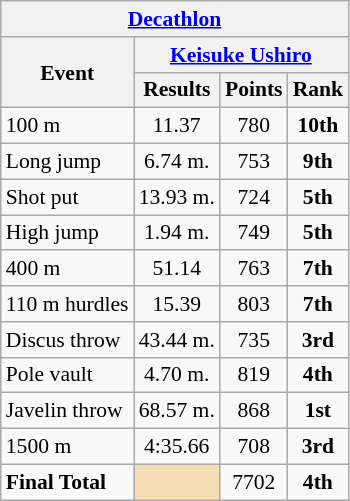<table class=wikitable style="font-size:90%">
<tr>
<th colspan=5><a href='#'>Decathlon</a></th>
</tr>
<tr>
<th rowspan=2>Event</th>
<th colspan=3><a href='#'>Keisuke Ushiro</a></th>
</tr>
<tr>
<th>Results</th>
<th>Points</th>
<th>Rank</th>
</tr>
<tr>
<td>100 m</td>
<td align=center>11.37</td>
<td align=center>780</td>
<td align=center><strong>10th</strong></td>
</tr>
<tr>
<td>Long jump</td>
<td align=center>6.74 m.</td>
<td align=center>753</td>
<td align=center><strong>9th</strong></td>
</tr>
<tr>
<td>Shot put</td>
<td align=center>13.93 m.</td>
<td align=center>724</td>
<td align=center><strong>5th</strong></td>
</tr>
<tr>
<td>High jump</td>
<td align=center>1.94 m.</td>
<td align=center>749</td>
<td align=center><strong>5th</strong></td>
</tr>
<tr>
<td>400 m</td>
<td align=center>51.14</td>
<td align=center>763</td>
<td align=center><strong>7th</strong></td>
</tr>
<tr>
<td>110 m hurdles</td>
<td align=center>15.39</td>
<td align=center>803</td>
<td align=center><strong>7th</strong></td>
</tr>
<tr>
<td>Discus throw</td>
<td align=center>43.44 m.</td>
<td align=center>735</td>
<td align=center><strong>3rd</strong></td>
</tr>
<tr>
<td>Pole vault</td>
<td align=center>4.70 m.</td>
<td align=center>819</td>
<td align=center><strong>4th</strong></td>
</tr>
<tr>
<td>Javelin throw</td>
<td align=center>68.57 m.</td>
<td align=center>868</td>
<td align=center><strong>1st</strong></td>
</tr>
<tr>
<td>1500 m</td>
<td align=center>4:35.66</td>
<td align=center>708</td>
<td align=center><strong>3rd</strong></td>
</tr>
<tr>
<td><strong>Final Total</strong></td>
<td bgcolor=wheat></td>
<td align=center>7702</td>
<td align=center><strong>4th</strong></td>
</tr>
</table>
